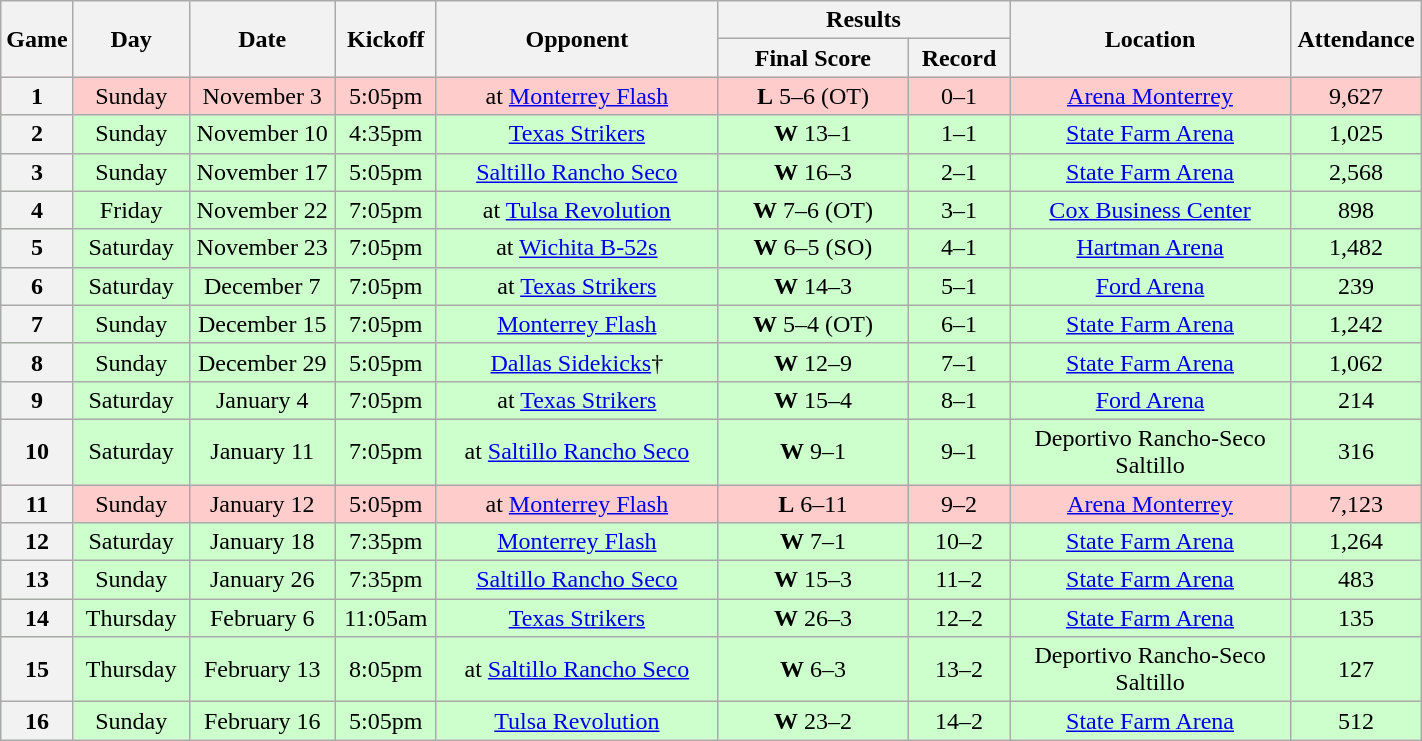<table class="wikitable">
<tr>
<th rowspan="2" width="40">Game</th>
<th rowspan="2" width="70">Day</th>
<th rowspan="2" width="90">Date</th>
<th rowspan="2" width="60">Kickoff</th>
<th rowspan="2" width="180">Opponent</th>
<th colspan="2" width="180">Results</th>
<th rowspan="2" width="180">Location</th>
<th rowspan="2" width="80">Attendance</th>
</tr>
<tr>
<th width="120">Final Score</th>
<th width="60">Record</th>
</tr>
<tr align="center" bgcolor="#FFCCCC">
<th>1</th>
<td>Sunday</td>
<td>November 3</td>
<td>5:05pm</td>
<td>at <a href='#'>Monterrey Flash</a></td>
<td><strong>L</strong> 5–6 (OT)</td>
<td>0–1</td>
<td><a href='#'>Arena Monterrey</a></td>
<td>9,627</td>
</tr>
<tr align="center" bgcolor="#CCFFCC">
<th>2</th>
<td>Sunday</td>
<td>November 10</td>
<td>4:35pm</td>
<td><a href='#'>Texas Strikers</a></td>
<td><strong>W</strong> 13–1</td>
<td>1–1</td>
<td><a href='#'>State Farm Arena</a></td>
<td>1,025</td>
</tr>
<tr align="center" bgcolor="#CCFFCC">
<th>3</th>
<td>Sunday</td>
<td>November 17</td>
<td>5:05pm</td>
<td><a href='#'>Saltillo Rancho Seco</a></td>
<td><strong>W</strong> 16–3</td>
<td>2–1</td>
<td><a href='#'>State Farm Arena</a></td>
<td>2,568</td>
</tr>
<tr align="center" bgcolor="#CCFFCC">
<th>4</th>
<td>Friday</td>
<td>November 22</td>
<td>7:05pm</td>
<td>at <a href='#'>Tulsa Revolution</a></td>
<td><strong>W</strong> 7–6 (OT)</td>
<td>3–1</td>
<td><a href='#'>Cox Business Center</a></td>
<td>898</td>
</tr>
<tr align="center" bgcolor="#CCFFCC">
<th>5</th>
<td>Saturday</td>
<td>November 23</td>
<td>7:05pm</td>
<td>at <a href='#'>Wichita B-52s</a></td>
<td><strong>W</strong> 6–5 (SO)</td>
<td>4–1</td>
<td><a href='#'>Hartman Arena</a></td>
<td>1,482</td>
</tr>
<tr align="center" bgcolor="#CCFFCC">
<th>6</th>
<td>Saturday</td>
<td>December 7</td>
<td>7:05pm</td>
<td>at <a href='#'>Texas Strikers</a></td>
<td><strong>W</strong> 14–3</td>
<td>5–1</td>
<td><a href='#'>Ford Arena</a></td>
<td>239</td>
</tr>
<tr align="center" bgcolor="#CCFFCC">
<th>7</th>
<td>Sunday</td>
<td>December 15</td>
<td>7:05pm</td>
<td><a href='#'>Monterrey Flash</a></td>
<td><strong>W</strong> 5–4 (OT)</td>
<td>6–1</td>
<td><a href='#'>State Farm Arena</a></td>
<td>1,242</td>
</tr>
<tr align="center" bgcolor="#CCFFCC">
<th>8</th>
<td>Sunday</td>
<td>December 29</td>
<td>5:05pm</td>
<td><a href='#'>Dallas Sidekicks</a>†</td>
<td><strong>W</strong> 12–9</td>
<td>7–1</td>
<td><a href='#'>State Farm Arena</a></td>
<td>1,062</td>
</tr>
<tr align="center" bgcolor="#CCFFCC">
<th>9</th>
<td>Saturday</td>
<td>January 4</td>
<td>7:05pm</td>
<td>at <a href='#'>Texas Strikers</a></td>
<td><strong>W</strong> 15–4</td>
<td>8–1</td>
<td><a href='#'>Ford Arena</a></td>
<td>214</td>
</tr>
<tr align="center" bgcolor="#CCFFCC">
<th>10</th>
<td>Saturday</td>
<td>January 11</td>
<td>7:05pm</td>
<td>at <a href='#'>Saltillo Rancho Seco</a></td>
<td><strong>W</strong> 9–1</td>
<td>9–1</td>
<td>Deportivo Rancho-Seco Saltillo</td>
<td>316</td>
</tr>
<tr align="center" bgcolor="#FFCCCC">
<th>11</th>
<td>Sunday</td>
<td>January 12</td>
<td>5:05pm</td>
<td>at <a href='#'>Monterrey Flash</a></td>
<td><strong>L</strong> 6–11</td>
<td>9–2</td>
<td><a href='#'>Arena Monterrey</a></td>
<td>7,123</td>
</tr>
<tr align="center" bgcolor="#CCFFCC">
<th>12</th>
<td>Saturday</td>
<td>January 18</td>
<td>7:35pm</td>
<td><a href='#'>Monterrey Flash</a></td>
<td><strong>W</strong> 7–1</td>
<td>10–2</td>
<td><a href='#'>State Farm Arena</a></td>
<td>1,264</td>
</tr>
<tr align="center" bgcolor="#CCFFCC">
<th>13</th>
<td>Sunday</td>
<td>January 26</td>
<td>7:35pm</td>
<td><a href='#'>Saltillo Rancho Seco</a></td>
<td><strong>W</strong> 15–3</td>
<td>11–2</td>
<td><a href='#'>State Farm Arena</a></td>
<td>483</td>
</tr>
<tr align="center" bgcolor="#CCFFCC">
<th>14</th>
<td>Thursday</td>
<td>February 6</td>
<td>11:05am</td>
<td><a href='#'>Texas Strikers</a></td>
<td><strong>W</strong> 26–3</td>
<td>12–2</td>
<td><a href='#'>State Farm Arena</a></td>
<td>135</td>
</tr>
<tr align="center" bgcolor="#CCFFCC">
<th>15</th>
<td>Thursday</td>
<td>February 13</td>
<td>8:05pm</td>
<td>at <a href='#'>Saltillo Rancho Seco</a></td>
<td><strong>W</strong> 6–3</td>
<td>13–2</td>
<td>Deportivo Rancho-Seco Saltillo</td>
<td>127</td>
</tr>
<tr align="center" bgcolor="#CCFFCC">
<th>16</th>
<td>Sunday</td>
<td>February 16</td>
<td>5:05pm</td>
<td><a href='#'>Tulsa Revolution</a></td>
<td><strong>W</strong> 23–2</td>
<td>14–2</td>
<td><a href='#'>State Farm Arena</a></td>
<td>512</td>
</tr>
</table>
